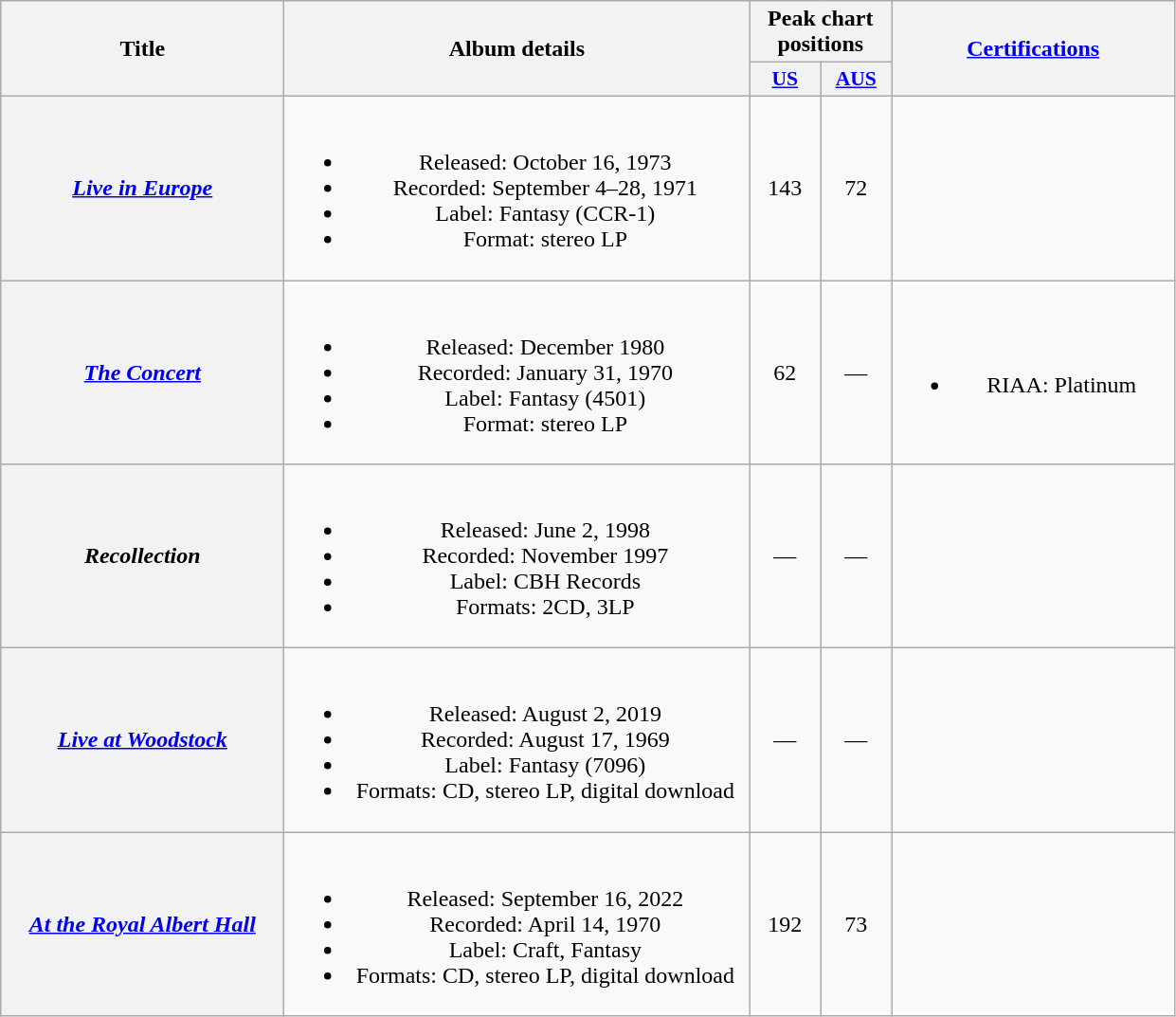<table class="wikitable plainrowheaders" style="text-align:center;" border="1">
<tr>
<th scope="col" rowspan="2" style="width:12em;">Title</th>
<th scope="col" rowspan="2" style="width:20em;">Album details</th>
<th scope="col" colspan="2">Peak chart positions</th>
<th scope="col" rowspan="2" style="width:12em;"><a href='#'>Certifications</a></th>
</tr>
<tr>
<th scope="col" style="width:3em;font-size:90%;"><a href='#'>US</a><br></th>
<th scope="col" style="width:3em;font-size:90%;"><a href='#'>AUS</a><br></th>
</tr>
<tr>
<th scope="row"><em><a href='#'>Live in Europe</a></em></th>
<td><br><ul><li>Released: October 16, 1973</li><li>Recorded: September 4–28, 1971</li><li>Label: Fantasy (CCR-1)</li><li>Format: stereo LP</li></ul></td>
<td>143</td>
<td>72</td>
<td></td>
</tr>
<tr>
<th scope="row"><em><a href='#'>The Concert</a></em></th>
<td><br><ul><li>Released: December 1980</li><li>Recorded: January 31, 1970</li><li>Label: Fantasy (4501)</li><li>Format: stereo LP</li></ul></td>
<td>62</td>
<td>—</td>
<td><br><ul><li>RIAA: Platinum</li></ul></td>
</tr>
<tr>
<th scope="row"><em>Recollection</em></th>
<td><br><ul><li>Released: June 2, 1998</li><li>Recorded: November 1997</li><li>Label: CBH Records</li><li>Formats: 2CD, 3LP</li></ul></td>
<td>—</td>
<td>—</td>
<td></td>
</tr>
<tr>
<th scope="row"><em><a href='#'>Live at Woodstock</a></em></th>
<td><br><ul><li>Released: August 2, 2019</li><li>Recorded: August 17, 1969</li><li>Label: Fantasy (7096)</li><li>Formats: CD, stereo LP, digital download</li></ul></td>
<td>—</td>
<td>—</td>
<td></td>
</tr>
<tr>
<th scope="row"><em><a href='#'>At the Royal Albert Hall</a></em></th>
<td><br><ul><li>Released: September 16, 2022</li><li>Recorded: April 14, 1970</li><li>Label: Craft, Fantasy</li><li>Formats: CD, stereo LP, digital download</li></ul></td>
<td>192</td>
<td>73</td>
<td></td>
</tr>
</table>
